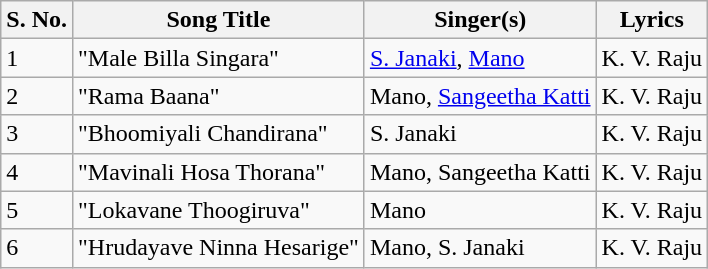<table class="wikitable">
<tr>
<th>S. No.</th>
<th>Song Title</th>
<th>Singer(s)</th>
<th>Lyrics</th>
</tr>
<tr>
<td>1</td>
<td>"Male Billa Singara"</td>
<td><a href='#'>S. Janaki</a>, <a href='#'>Mano</a></td>
<td>K. V. Raju</td>
</tr>
<tr>
<td>2</td>
<td>"Rama Baana"</td>
<td>Mano, <a href='#'>Sangeetha Katti</a></td>
<td>K. V. Raju</td>
</tr>
<tr>
<td>3</td>
<td>"Bhoomiyali Chandirana"</td>
<td>S. Janaki</td>
<td>K. V. Raju</td>
</tr>
<tr>
<td>4</td>
<td>"Mavinali Hosa Thorana"</td>
<td>Mano, Sangeetha Katti</td>
<td>K. V. Raju</td>
</tr>
<tr>
<td>5</td>
<td>"Lokavane Thoogiruva"</td>
<td>Mano</td>
<td>K. V. Raju</td>
</tr>
<tr>
<td>6</td>
<td>"Hrudayave Ninna Hesarige"</td>
<td>Mano, S. Janaki</td>
<td>K. V. Raju</td>
</tr>
</table>
